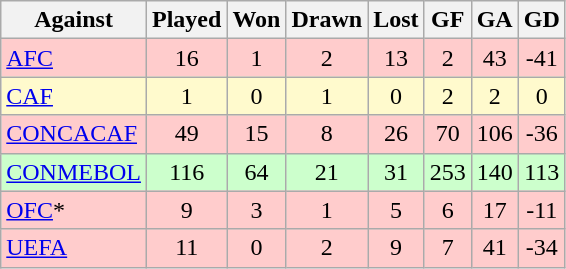<table class="sortable wikitable" style="text-align:center">
<tr>
<th>Against</th>
<th>Played</th>
<th>Won</th>
<th>Drawn</th>
<th>Lost</th>
<th>GF</th>
<th>GA</th>
<th>GD</th>
</tr>
<tr bgcolor=#FFCCCC>
<td style="text-align:left;"><a href='#'>AFC</a></td>
<td>16</td>
<td>1</td>
<td>2</td>
<td>13</td>
<td>2</td>
<td>43</td>
<td>-41</td>
</tr>
<tr bgcolor=#FFFACD>
<td style="text-align:left;"><a href='#'>CAF</a></td>
<td>1</td>
<td>0</td>
<td>1</td>
<td>0</td>
<td>2</td>
<td>2</td>
<td>0</td>
</tr>
<tr bgcolor=#FFCCCC>
<td style="text-align:left;"><a href='#'>CONCACAF</a></td>
<td>49</td>
<td>15</td>
<td>8</td>
<td>26</td>
<td>70</td>
<td>106</td>
<td>-36</td>
</tr>
<tr bgcolor=#CCFFCC>
<td style="text-align:left;"><a href='#'>CONMEBOL</a></td>
<td>116</td>
<td>64</td>
<td>21</td>
<td>31</td>
<td>253</td>
<td>140</td>
<td>113</td>
</tr>
<tr bgcolor=#FFCCCC>
<td style="text-align:left;"><a href='#'>OFC</a>*</td>
<td>9</td>
<td>3</td>
<td>1</td>
<td>5</td>
<td>6</td>
<td>17</td>
<td>-11</td>
</tr>
<tr bgcolor=#FFCCCC>
<td style="text-align:left;"><a href='#'>UEFA</a></td>
<td>11</td>
<td>0</td>
<td>2</td>
<td>9</td>
<td>7</td>
<td>41</td>
<td>-34</td>
</tr>
</table>
